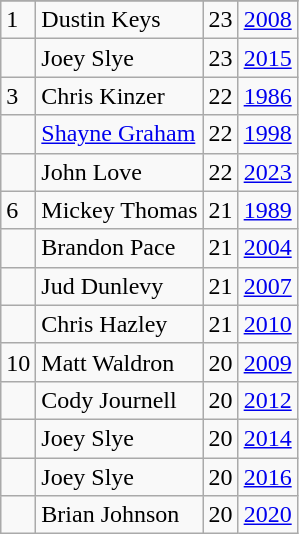<table class="wikitable">
<tr>
</tr>
<tr>
<td>1</td>
<td>Dustin Keys</td>
<td>23</td>
<td><a href='#'>2008</a></td>
</tr>
<tr>
<td></td>
<td>Joey Slye</td>
<td>23</td>
<td><a href='#'>2015</a></td>
</tr>
<tr>
<td>3</td>
<td>Chris Kinzer</td>
<td>22</td>
<td><a href='#'>1986</a></td>
</tr>
<tr>
<td></td>
<td><a href='#'>Shayne Graham</a></td>
<td>22</td>
<td><a href='#'>1998</a></td>
</tr>
<tr>
<td></td>
<td>John Love</td>
<td>22</td>
<td><a href='#'>2023</a></td>
</tr>
<tr>
<td>6</td>
<td>Mickey Thomas</td>
<td>21</td>
<td><a href='#'>1989</a></td>
</tr>
<tr>
<td></td>
<td>Brandon Pace</td>
<td>21</td>
<td><a href='#'>2004</a></td>
</tr>
<tr>
<td></td>
<td>Jud Dunlevy</td>
<td>21</td>
<td><a href='#'>2007</a></td>
</tr>
<tr>
<td></td>
<td>Chris Hazley</td>
<td>21</td>
<td><a href='#'>2010</a></td>
</tr>
<tr>
<td>10</td>
<td>Matt Waldron</td>
<td>20</td>
<td><a href='#'>2009</a></td>
</tr>
<tr>
<td></td>
<td>Cody Journell</td>
<td>20</td>
<td><a href='#'>2012</a></td>
</tr>
<tr>
<td></td>
<td>Joey Slye</td>
<td>20</td>
<td><a href='#'>2014</a></td>
</tr>
<tr>
<td></td>
<td>Joey Slye</td>
<td>20</td>
<td><a href='#'>2016</a></td>
</tr>
<tr>
<td></td>
<td>Brian Johnson</td>
<td>20</td>
<td><a href='#'>2020</a></td>
</tr>
</table>
